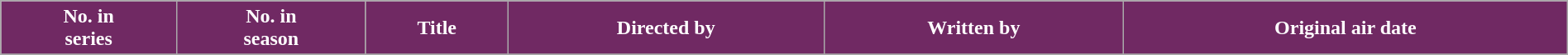<table class="wikitable plainrowheaders" style="width:100%; margin:auto;">
<tr>
<th style="background:#702963; color:white;">No. in<br>series</th>
<th style="background:#702963; color:white;">No. in<br>season</th>
<th style="background:#702963; color:white;">Title</th>
<th style="background:#702963; color:white;">Directed by</th>
<th style="background:#702963; color:white;">Written by</th>
<th style="background:#702963; color:white;">Original air date</th>
</tr>
<tr>
</tr>
</table>
